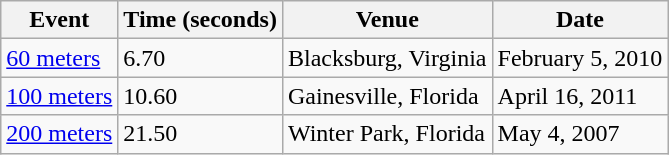<table class="wikitable">
<tr>
<th>Event</th>
<th>Time (seconds)</th>
<th>Venue</th>
<th>Date</th>
</tr>
<tr>
<td><a href='#'>60 meters</a></td>
<td>6.70</td>
<td>Blacksburg, Virginia</td>
<td>February 5, 2010</td>
</tr>
<tr>
<td><a href='#'>100 meters</a></td>
<td>10.60</td>
<td>Gainesville, Florida</td>
<td>April 16, 2011</td>
</tr>
<tr>
<td><a href='#'>200 meters</a></td>
<td>21.50</td>
<td>Winter Park, Florida</td>
<td>May 4, 2007</td>
</tr>
</table>
